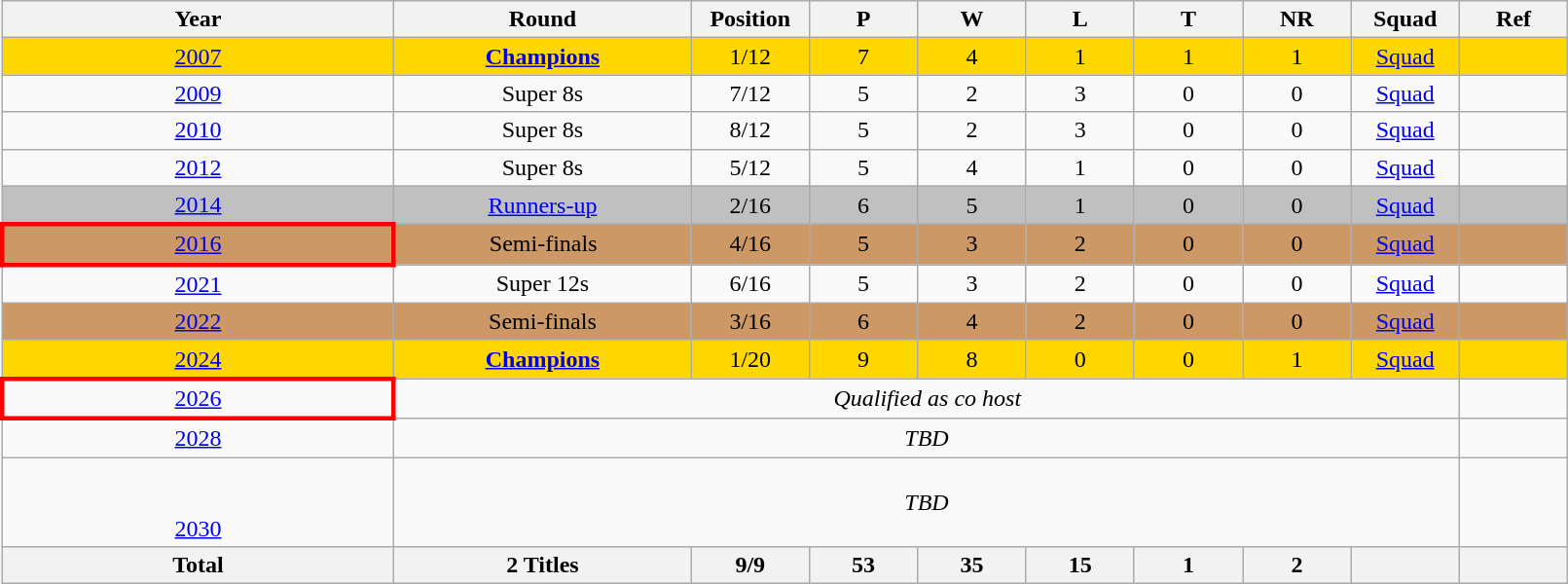<table class="wikitable" style="text-align: center; width:85%">
<tr>
<th width=200>Year</th>
<th width=150>Round</th>
<th width=50>Position</th>
<th width=50>P</th>
<th width=50>W</th>
<th width=50>L</th>
<th width=50>T</th>
<th width=50>NR</th>
<th width=50>Squad</th>
<th width=50>Ref</th>
</tr>
<tr style="background:gold;">
<td> <a href='#'>2007</a></td>
<td><strong><a href='#'>Champions</a></strong></td>
<td>1/12</td>
<td>7</td>
<td>4</td>
<td>1</td>
<td>1</td>
<td>1</td>
<td><a href='#'>Squad</a></td>
<td></td>
</tr>
<tr>
<td> <a href='#'>2009</a></td>
<td>Super 8s</td>
<td>7/12</td>
<td>5</td>
<td>2</td>
<td>3</td>
<td>0</td>
<td>0</td>
<td><a href='#'>Squad</a></td>
<td></td>
</tr>
<tr>
<td> <a href='#'>2010</a></td>
<td>Super 8s</td>
<td>8/12</td>
<td>5</td>
<td>2</td>
<td>3</td>
<td>0</td>
<td>0</td>
<td><a href='#'>Squad</a></td>
<td></td>
</tr>
<tr>
<td> <a href='#'>2012</a></td>
<td>Super 8s</td>
<td>5/12</td>
<td>5</td>
<td>4</td>
<td>1</td>
<td>0</td>
<td>0</td>
<td><a href='#'>Squad</a></td>
<td></td>
</tr>
<tr style="background:silver;">
<td> <a href='#'>2014</a></td>
<td><a href='#'>Runners-up</a></td>
<td>2/16</td>
<td>6</td>
<td>5</td>
<td>1</td>
<td>0</td>
<td>0</td>
<td><a href='#'>Squad</a></td>
<td></td>
</tr>
<tr bgcolor="cc9966">
<td style="border: 3px solid red"> <a href='#'>2016</a></td>
<td>Semi-finals</td>
<td>4/16</td>
<td>5</td>
<td>3</td>
<td>2</td>
<td>0</td>
<td>0</td>
<td><a href='#'>Squad</a></td>
<td></td>
</tr>
<tr>
<td>  <a href='#'>2021</a></td>
<td>Super 12s</td>
<td>6/16</td>
<td>5</td>
<td>3</td>
<td>2</td>
<td>0</td>
<td>0</td>
<td><a href='#'>Squad</a></td>
<td></td>
</tr>
<tr bgcolor="#cc9966">
<td> <a href='#'>2022</a></td>
<td>Semi-finals</td>
<td>3/16</td>
<td>6</td>
<td>4</td>
<td>2</td>
<td>0</td>
<td>0</td>
<td><a href='#'>Squad</a></td>
<td></td>
</tr>
<tr style="background:gold;">
<td>  <a href='#'>2024</a></td>
<td><a href='#'><strong>Champions</strong></a></td>
<td>1/20</td>
<td>9</td>
<td>8</td>
<td>0</td>
<td>0</td>
<td>1</td>
<td><a href='#'>Squad</a></td>
<td></td>
</tr>
<tr>
<td style="border: 3px solid red">  <a href='#'>2026</a></td>
<td colspan=8><em>Qualified as co host</em></td>
<td></td>
</tr>
<tr>
<td>  <a href='#'>2028</a></td>
<td colspan=8><em>TBD</em></td>
<td></td>
</tr>
<tr>
<td>  <br><br> <a href='#'>2030</a></td>
<td colspan=8><em>TBD</em></td>
<td></td>
</tr>
<tr>
<th>Total</th>
<th>2 Titles</th>
<th>9/9</th>
<th>53</th>
<th>35</th>
<th>15</th>
<th>1</th>
<th>2</th>
<th></th>
<th></th>
</tr>
</table>
